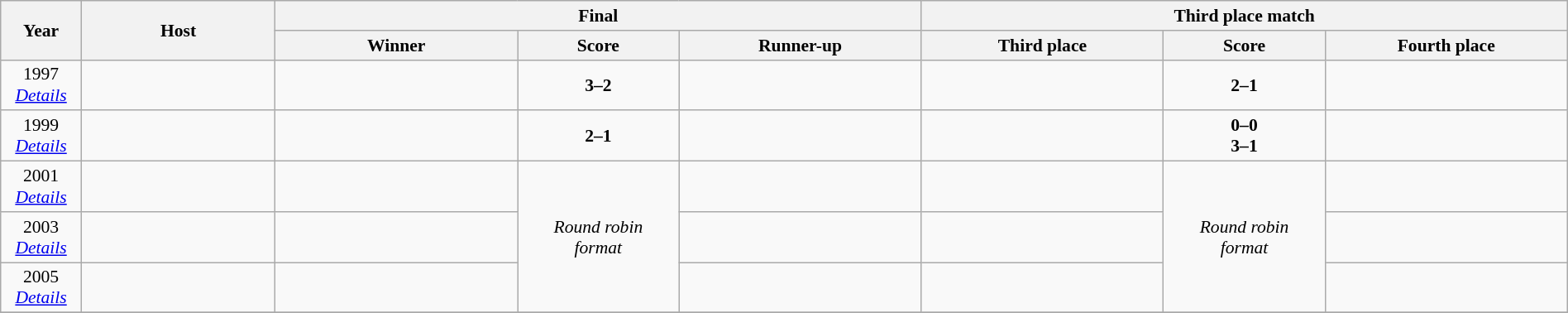<table class="wikitable" style="font-size: 90%; text-align: center; width: 100%;">
<tr>
<th rowspan="2" width="5%">Year</th>
<th rowspan="2" width="12%">Host</th>
<th colspan="3">Final</th>
<th colspan="3">Third place match</th>
</tr>
<tr>
<th width="15%">Winner</th>
<th width="10%">Score</th>
<th width="15%">Runner-up</th>
<th width="15%">Third place</th>
<th width="10%">Score</th>
<th width="15%">Fourth place</th>
</tr>
<tr align=center>
<td>1997<br><em><a href='#'>Details</a></em></td>
<td></td>
<td><strong></strong></td>
<td><strong>3–2</strong></td>
<td><strong></strong></td>
<td><strong></strong></td>
<td><strong>2–1 </strong></td>
<td><strong></strong></td>
</tr>
<tr align=center>
<td>1999<br><em><a href='#'>Details</a></em></td>
<td></td>
<td><strong></strong></td>
<td><strong>2–1</strong></td>
<td><strong></strong></td>
<td><strong></strong></td>
<td><strong>0–0</strong><br><strong>3–1 </strong></td>
<td><strong></strong></td>
</tr>
<tr align=center>
<td>2001<br><em><a href='#'>Details</a></em></td>
<td></td>
<td><strong></strong></td>
<td rowspan=3><em>Round robin<br>format</em></td>
<td><strong></strong></td>
<td><strong></strong></td>
<td rowspan=3><em>Round robin<br>format</em></td>
<td><strong></strong></td>
</tr>
<tr align=center>
<td>2003<br><em><a href='#'>Details</a></em></td>
<td></td>
<td><strong></strong></td>
<td><strong></strong></td>
<td><strong></strong></td>
<td><strong></strong></td>
</tr>
<tr align=center>
<td>2005<br><em><a href='#'>Details</a></em></td>
<td></td>
<td><strong></strong></td>
<td><strong></strong></td>
<td><strong></strong></td>
<td><strong></strong></td>
</tr>
<tr align=center>
</tr>
</table>
